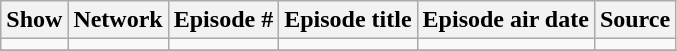<table class="wikitable">
<tr ">
<th>Show</th>
<th>Network</th>
<th>Episode #</th>
<th>Episode title </th>
<th>Episode air date </th>
<th>Source</th>
</tr>
<tr>
<td></td>
<td></td>
<td></td>
<td></td>
<td></td>
<td></td>
</tr>
<tr>
</tr>
</table>
